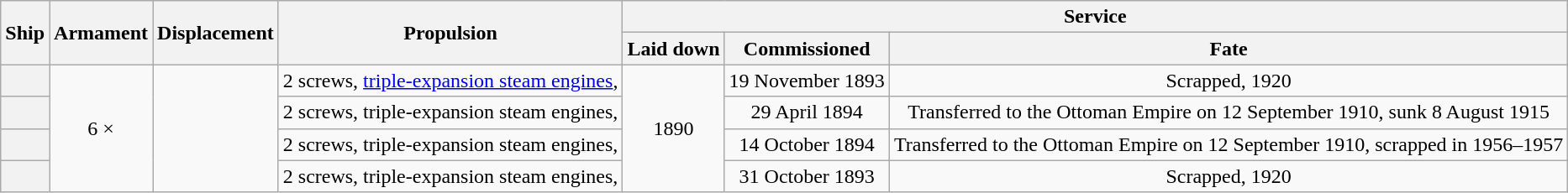<table class="wikitable plainrowheaders" style="text-align: center;">
<tr valign="center">
<th scope="col" rowspan="2">Ship</th>
<th scope="col" rowspan="2">Armament</th>
<th scope="col" rowspan="2">Displacement</th>
<th scope="col" rowspan="2">Propulsion</th>
<th scope="col" colspan="3">Service</th>
</tr>
<tr valign="center">
<th scope="col">Laid down</th>
<th scope="col">Commissioned</th>
<th scope="col">Fate</th>
</tr>
<tr valign="center">
<th scope="row"></th>
<td rowspan="4">6 × </td>
<td rowspan="4"></td>
<td>2 screws, <a href='#'>triple-expansion steam engines</a>, </td>
<td rowspan="4">1890</td>
<td>19 November 1893</td>
<td>Scrapped, 1920</td>
</tr>
<tr valign="center">
<th scope="row"></th>
<td>2 screws, triple-expansion steam engines, </td>
<td>29 April 1894</td>
<td>Transferred to the Ottoman Empire on 12 September 1910, sunk 8 August 1915</td>
</tr>
<tr valign="center">
<th scope="row"></th>
<td>2 screws, triple-expansion steam engines, </td>
<td>14 October 1894</td>
<td>Transferred to the Ottoman Empire on 12 September 1910, scrapped in 1956–1957</td>
</tr>
<tr valign="center">
<th scope="row"></th>
<td>2 screws, triple-expansion steam engines, </td>
<td>31 October 1893</td>
<td>Scrapped, 1920</td>
</tr>
</table>
